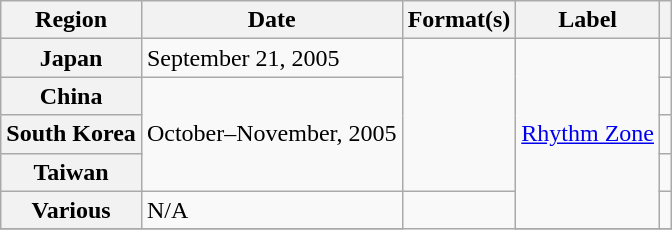<table class="wikitable plainrowheaders">
<tr>
<th scope="col">Region</th>
<th scope="col">Date</th>
<th scope="col">Format(s)</th>
<th scope="col">Label</th>
<th scope="col"></th>
</tr>
<tr>
<th scope="row">Japan</th>
<td>September 21, 2005</td>
<td rowspan="4"></td>
<td rowspan="5"><a href='#'>Rhythm Zone</a></td>
<td></td>
</tr>
<tr>
<th scope="row">China</th>
<td rowspan="3">October–November, 2005</td>
<td></td>
</tr>
<tr>
<th scope="row">South Korea</th>
<td></td>
</tr>
<tr>
<th scope="row">Taiwan</th>
<td></td>
</tr>
<tr>
<th scope="row">Various</th>
<td>N/A</td>
<td rowspan="4"></td>
<td></td>
</tr>
<tr>
</tr>
</table>
